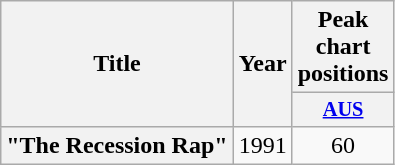<table class="wikitable plainrowheaders" style="text-align:center;">
<tr>
<th scope="col" rowspan="2">Title</th>
<th scope="col" rowspan="2">Year</th>
<th scope="col" colspan=1">Peak chart positions</th>
</tr>
<tr>
<th scope="col" style="width:3em;font-size:85%;"><a href='#'>AUS</a><br></th>
</tr>
<tr>
<th scope="row">"The Recession Rap"</th>
<td>1991</td>
<td>60</td>
</tr>
</table>
